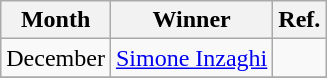<table class="wikitable">
<tr>
<th>Month</th>
<th>Winner</th>
<th>Ref.</th>
</tr>
<tr>
<td>December</td>
<td> <a href='#'>Simone Inzaghi</a></td>
<td></td>
</tr>
<tr>
</tr>
</table>
